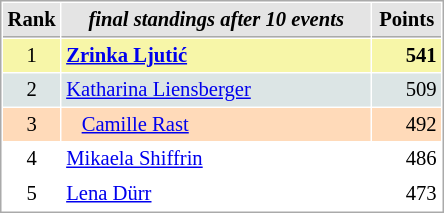<table cellspacing="1" cellpadding="3" style="border:1px solid #AAAAAA;font-size:86%">
<tr style="background-color: #E4E4E4;">
<th style="border-bottom:1px solid #AAAAAA; width: 10px;">Rank</th>
<th style="border-bottom:1px solid #AAAAAA; width: 200px;"><em>final standings after 10 events</em></th>
<th style="border-bottom:1px solid #AAAAAA; width: 40px;">Points</th>
</tr>
<tr style="background:#f7f6a8;">
<td align=center>1</td>
<td> <strong><a href='#'>Zrinka Ljutić</a></strong> </td>
<td align=right><strong>541</strong></td>
</tr>
<tr style="background:#dce5e5;">
<td align=center>2</td>
<td> <a href='#'>Katharina Liensberger</a></td>
<td align=right>509</td>
</tr>
<tr style="background:#ffdab9;">
<td align=center>3</td>
<td>   <a href='#'>Camille Rast</a></td>
<td align=right>492</td>
</tr>
<tr>
<td align=center>4</td>
<td> <a href='#'>Mikaela Shiffrin</a></td>
<td align=right>486</td>
</tr>
<tr>
<td align=center>5</td>
<td> <a href='#'>Lena Dürr</a></td>
<td align=right>473</td>
</tr>
</table>
